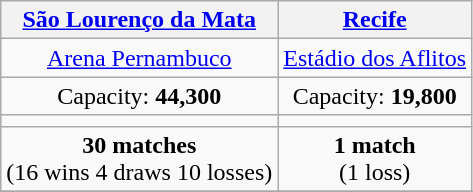<table class="wikitable" style="text-align:center">
<tr>
<th><a href='#'>São Lourenço da Mata</a></th>
<th><a href='#'>Recife</a></th>
</tr>
<tr>
<td><a href='#'>Arena Pernambuco</a></td>
<td><a href='#'>Estádio dos Aflitos</a></td>
</tr>
<tr>
<td>Capacity: <strong>44,300</strong></td>
<td>Capacity: <strong>19,800</strong></td>
</tr>
<tr>
<td></td>
<td></td>
</tr>
<tr>
<td><strong>30 matches</strong><br>(16 wins 4 draws 10 losses)</td>
<td><strong>1 match</strong><br>(1 loss)</td>
</tr>
<tr>
</tr>
</table>
